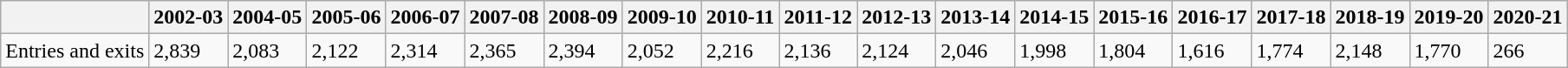<table class="wikitable">
<tr>
<th></th>
<th>2002-03</th>
<th>2004-05</th>
<th>2005-06</th>
<th>2006-07</th>
<th>2007-08</th>
<th>2008-09</th>
<th>2009-10</th>
<th>2010-11</th>
<th>2011-12</th>
<th>2012-13</th>
<th>2013-14</th>
<th>2014-15</th>
<th>2015-16</th>
<th>2016-17</th>
<th>2017-18</th>
<th>2018-19</th>
<th>2019-20</th>
<th>2020-21</th>
</tr>
<tr>
<td>Entries and exits</td>
<td>2,839</td>
<td>2,083</td>
<td>2,122</td>
<td>2,314</td>
<td>2,365</td>
<td>2,394</td>
<td>2,052</td>
<td>2,216</td>
<td>2,136</td>
<td>2,124</td>
<td>2,046</td>
<td>1,998</td>
<td>1,804</td>
<td>1,616</td>
<td>1,774</td>
<td>2,148</td>
<td>1,770</td>
<td>266</td>
</tr>
</table>
